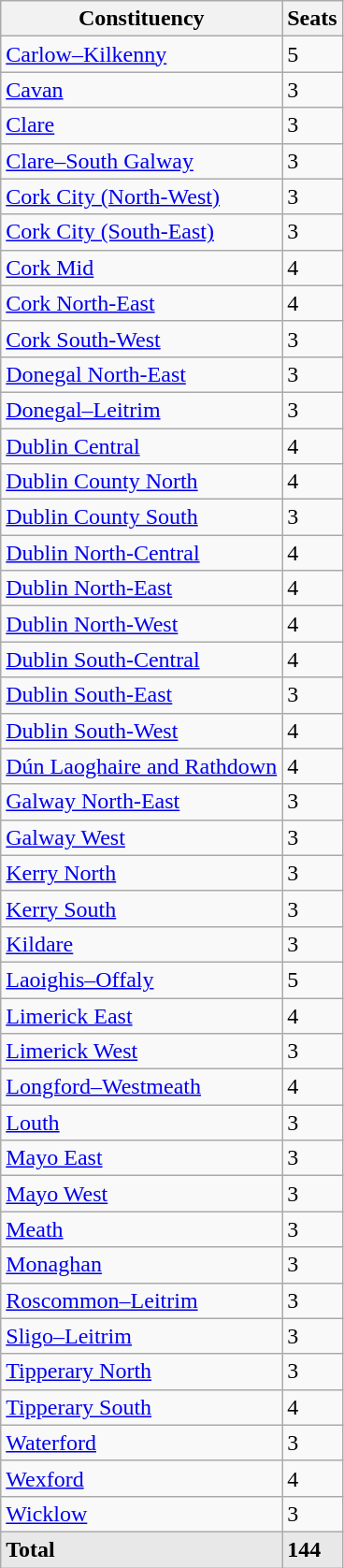<table class="wikitable">
<tr>
<th>Constituency</th>
<th>Seats</th>
</tr>
<tr>
<td><a href='#'>Carlow–Kilkenny</a></td>
<td>5</td>
</tr>
<tr>
<td><a href='#'>Cavan</a></td>
<td>3</td>
</tr>
<tr>
<td><a href='#'>Clare</a></td>
<td>3</td>
</tr>
<tr>
<td><a href='#'>Clare–South Galway</a></td>
<td>3</td>
</tr>
<tr>
<td><a href='#'>Cork City (North-West)</a></td>
<td>3</td>
</tr>
<tr>
<td><a href='#'>Cork City (South-East)</a></td>
<td>3</td>
</tr>
<tr>
<td><a href='#'>Cork Mid</a></td>
<td>4</td>
</tr>
<tr>
<td><a href='#'>Cork North-East</a></td>
<td>4</td>
</tr>
<tr>
<td><a href='#'>Cork South-West</a></td>
<td>3</td>
</tr>
<tr>
<td><a href='#'>Donegal North-East</a></td>
<td>3</td>
</tr>
<tr>
<td><a href='#'>Donegal–Leitrim</a></td>
<td>3</td>
</tr>
<tr>
<td><a href='#'>Dublin Central</a></td>
<td>4</td>
</tr>
<tr>
<td><a href='#'>Dublin County North</a></td>
<td>4</td>
</tr>
<tr>
<td><a href='#'>Dublin County South</a></td>
<td>3</td>
</tr>
<tr>
<td><a href='#'>Dublin North-Central</a></td>
<td>4</td>
</tr>
<tr>
<td><a href='#'>Dublin North-East</a></td>
<td>4</td>
</tr>
<tr>
<td><a href='#'>Dublin North-West</a></td>
<td>4</td>
</tr>
<tr>
<td><a href='#'>Dublin South-Central</a></td>
<td>4</td>
</tr>
<tr>
<td><a href='#'>Dublin South-East</a></td>
<td>3</td>
</tr>
<tr>
<td><a href='#'>Dublin South-West</a></td>
<td>4</td>
</tr>
<tr>
<td><a href='#'>Dún Laoghaire and Rathdown</a></td>
<td>4</td>
</tr>
<tr>
<td><a href='#'>Galway North-East</a></td>
<td>3</td>
</tr>
<tr>
<td><a href='#'>Galway West</a></td>
<td>3</td>
</tr>
<tr>
<td><a href='#'>Kerry North</a></td>
<td>3</td>
</tr>
<tr>
<td><a href='#'>Kerry South</a></td>
<td>3</td>
</tr>
<tr>
<td><a href='#'>Kildare</a></td>
<td>3</td>
</tr>
<tr>
<td><a href='#'>Laoighis–Offaly</a></td>
<td>5</td>
</tr>
<tr>
<td><a href='#'>Limerick East</a></td>
<td>4</td>
</tr>
<tr>
<td><a href='#'>Limerick West</a></td>
<td>3</td>
</tr>
<tr>
<td><a href='#'>Longford–Westmeath</a></td>
<td>4</td>
</tr>
<tr>
<td><a href='#'>Louth</a></td>
<td>3</td>
</tr>
<tr>
<td><a href='#'>Mayo East</a></td>
<td>3</td>
</tr>
<tr>
<td><a href='#'>Mayo West</a></td>
<td>3</td>
</tr>
<tr>
<td><a href='#'>Meath</a></td>
<td>3</td>
</tr>
<tr>
<td><a href='#'>Monaghan</a></td>
<td>3</td>
</tr>
<tr>
<td><a href='#'>Roscommon–Leitrim</a></td>
<td>3</td>
</tr>
<tr>
<td><a href='#'>Sligo–Leitrim</a></td>
<td>3</td>
</tr>
<tr>
<td><a href='#'>Tipperary North</a></td>
<td>3</td>
</tr>
<tr>
<td><a href='#'>Tipperary South</a></td>
<td>4</td>
</tr>
<tr>
<td><a href='#'>Waterford</a></td>
<td>3</td>
</tr>
<tr>
<td><a href='#'>Wexford</a></td>
<td>4</td>
</tr>
<tr>
<td><a href='#'>Wicklow</a></td>
<td>3</td>
</tr>
<tr style="font-weight:bold; background:rgb(232,232,232);">
<td>Total</td>
<td>144</td>
</tr>
</table>
